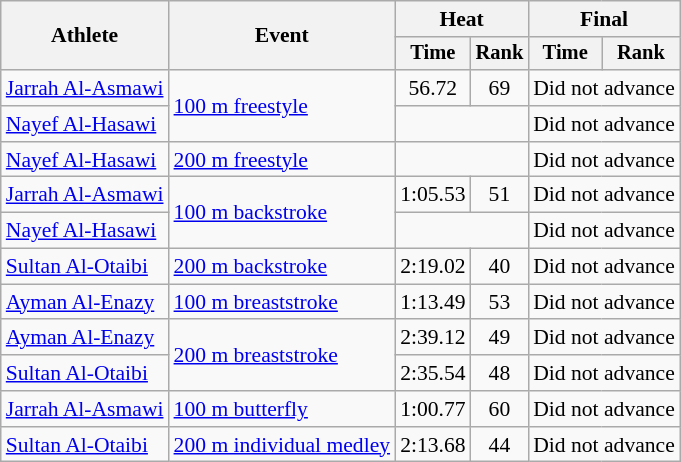<table class=wikitable style=font-size:90%;text-align:center>
<tr>
<th rowspan=2>Athlete</th>
<th rowspan=2>Event</th>
<th colspan=2>Heat</th>
<th colspan=2>Final</th>
</tr>
<tr style=font-size:95%>
<th>Time</th>
<th>Rank</th>
<th>Time</th>
<th>Rank</th>
</tr>
<tr>
<td align=left><a href='#'>Jarrah Al-Asmawi</a></td>
<td align=left rowspan=2><a href='#'>100 m freestyle</a></td>
<td>56.72</td>
<td>69</td>
<td colspan=2>Did not advance</td>
</tr>
<tr>
<td align=left><a href='#'>Nayef Al-Hasawi</a></td>
<td colspan=2></td>
<td colspan=2>Did not advance</td>
</tr>
<tr>
<td align=left><a href='#'>Nayef Al-Hasawi</a></td>
<td align=left><a href='#'>200 m freestyle</a></td>
<td colspan=2></td>
<td colspan=2>Did not advance</td>
</tr>
<tr>
<td align=left><a href='#'>Jarrah Al-Asmawi</a></td>
<td align=left rowspan=2><a href='#'>100 m backstroke</a></td>
<td>1:05.53</td>
<td>51</td>
<td colspan=2>Did not advance</td>
</tr>
<tr>
<td align=left><a href='#'>Nayef Al-Hasawi</a></td>
<td colspan=2></td>
<td colspan=2>Did not advance</td>
</tr>
<tr>
<td align=left><a href='#'>Sultan Al-Otaibi</a></td>
<td align=left><a href='#'>200 m backstroke</a></td>
<td>2:19.02</td>
<td>40</td>
<td colspan=2>Did not advance</td>
</tr>
<tr>
<td align=left><a href='#'>Ayman Al-Enazy</a></td>
<td align=left><a href='#'>100 m breaststroke</a></td>
<td>1:13.49</td>
<td>53</td>
<td colspan=2>Did not advance</td>
</tr>
<tr>
<td align=left><a href='#'>Ayman Al-Enazy</a></td>
<td align=left rowspan=2><a href='#'>200 m breaststroke</a></td>
<td>2:39.12</td>
<td>49</td>
<td colspan=2>Did not advance</td>
</tr>
<tr>
<td align=left><a href='#'>Sultan Al-Otaibi</a></td>
<td>2:35.54</td>
<td>48</td>
<td colspan=2>Did not advance</td>
</tr>
<tr>
<td align=left><a href='#'>Jarrah Al-Asmawi</a></td>
<td align=left><a href='#'>100 m butterfly</a></td>
<td>1:00.77</td>
<td>60</td>
<td colspan=2>Did not advance</td>
</tr>
<tr>
<td align=left><a href='#'>Sultan Al-Otaibi</a></td>
<td align=left><a href='#'>200 m individual medley</a></td>
<td>2:13.68</td>
<td>44</td>
<td colspan=2>Did not advance</td>
</tr>
</table>
